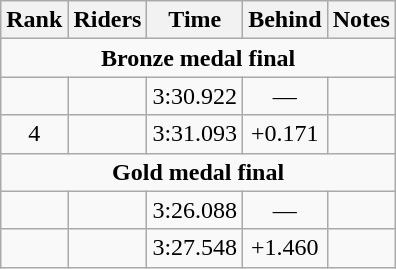<table class="wikitable" style="text-align:center">
<tr>
<th>Rank</th>
<th>Riders</th>
<th>Time</th>
<th>Behind</th>
<th>Notes</th>
</tr>
<tr>
<td colspan=5><strong>Bronze medal final</strong></td>
</tr>
<tr>
<td></td>
<td align="left"></td>
<td>3:30.922</td>
<td>—</td>
<td></td>
</tr>
<tr>
<td>4</td>
<td align="left"></td>
<td>3:31.093</td>
<td>+0.171</td>
<td></td>
</tr>
<tr>
<td colspan=5><strong>Gold medal final</strong></td>
</tr>
<tr>
<td></td>
<td align="left"></td>
<td>3:26.088</td>
<td>—</td>
<td></td>
</tr>
<tr>
<td></td>
<td align="left"></td>
<td>3:27.548</td>
<td>+1.460</td>
<td></td>
</tr>
</table>
